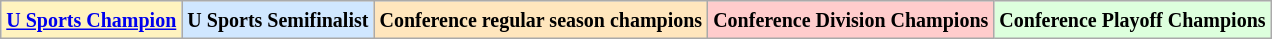<table class="wikitable">
<tr>
<td bgcolor="#FFF3BF"><small><strong><a href='#'>U Sports Champion</a> </strong></small></td>
<td bgcolor="#D0E7FF"><small><strong>U Sports Semifinalist</strong></small></td>
<td bgcolor="#FFE6BD"><small><strong>Conference regular season champions</strong></small></td>
<td bgcolor="#FFCCCC"><small><strong>Conference Division Champions</strong></small></td>
<td bgcolor="#ddffdd"><small><strong>Conference Playoff Champions</strong></small></td>
</tr>
</table>
